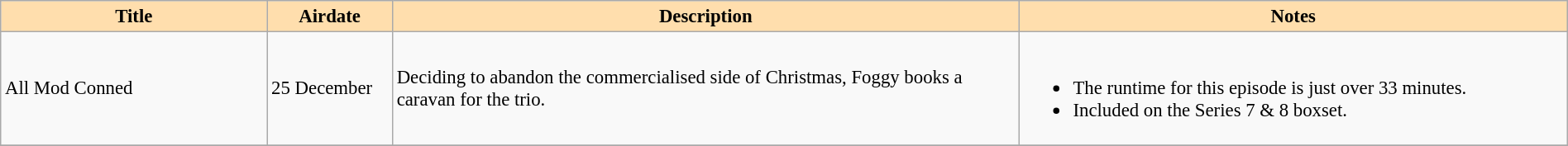<table class="wikitable" width=100% border=1 style="font-size: 95%">
<tr>
<th style="background:#ffdead" width=17%>Title</th>
<th style="background:#ffdead" width=8%>Airdate</th>
<th style="background:#ffdead" width=40%>Description</th>
<th style="background:#ffdead" width=35%>Notes</th>
</tr>
<tr>
<td>All Mod Conned</td>
<td>25 December</td>
<td>Deciding to abandon the commercialised side of Christmas, Foggy books a caravan for the trio.</td>
<td><br><ul><li>The runtime for this episode is just over 33 minutes.</li><li>Included on the Series 7 & 8 boxset.</li></ul></td>
</tr>
<tr>
</tr>
</table>
